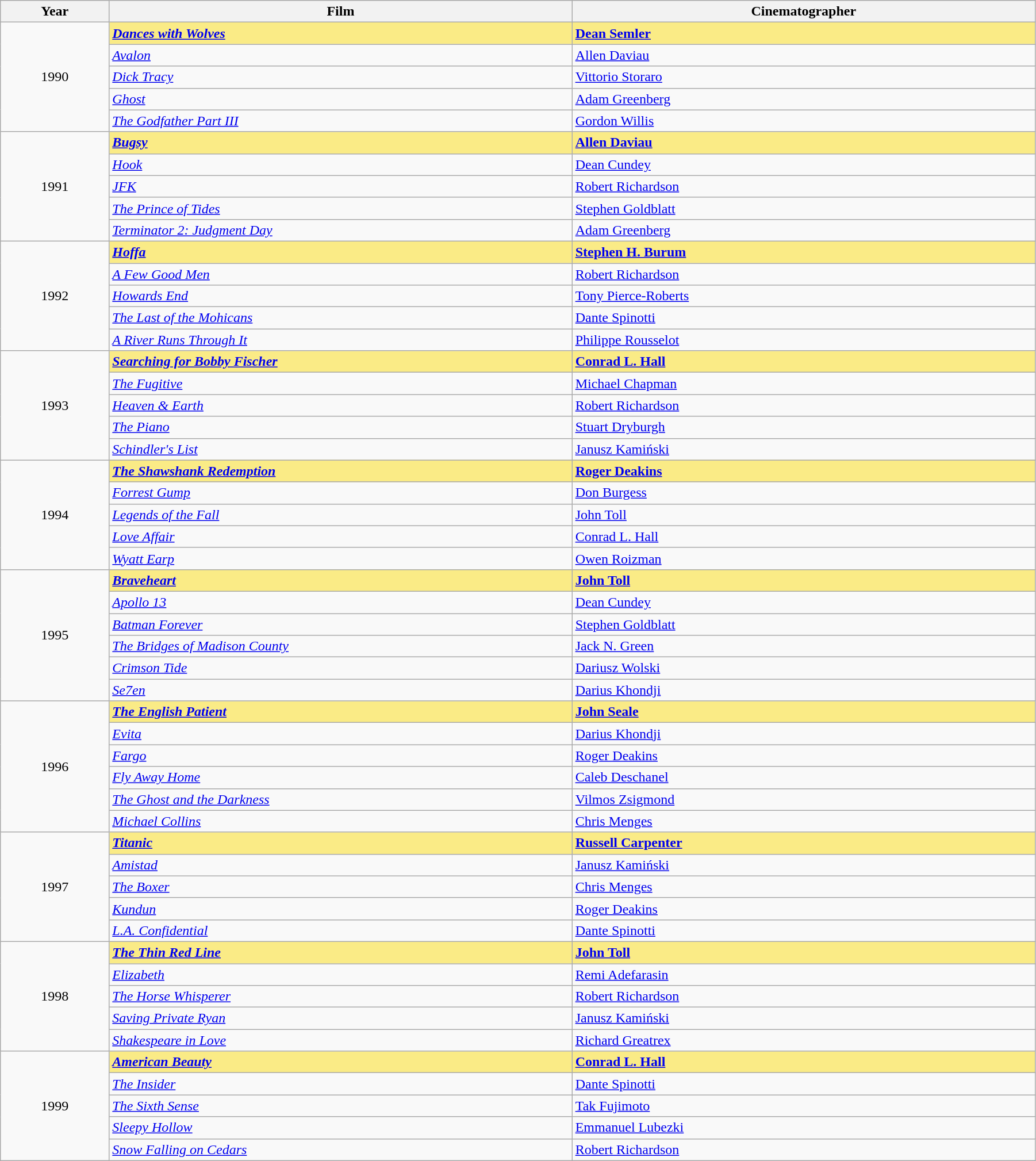<table class="wikitable" width="95%" cellpadding="5">
<tr>
<th width="100"><strong>Year</strong></th>
<th width="450"><strong>Film</strong></th>
<th width="450"><strong>Cinematographer</strong></th>
</tr>
<tr>
<td rowspan="5" style="text-align:center;">1990<br></td>
<td style="background:#FAEB86;"><strong><em><a href='#'>Dances with Wolves</a> </em></strong></td>
<td style="background:#FAEB86;"><strong><a href='#'>Dean Semler</a></strong></td>
</tr>
<tr>
<td><em><a href='#'>Avalon</a></em></td>
<td><a href='#'>Allen Daviau</a></td>
</tr>
<tr>
<td><em><a href='#'>Dick Tracy</a></em></td>
<td><a href='#'>Vittorio Storaro</a></td>
</tr>
<tr>
<td><em><a href='#'>Ghost</a></em></td>
<td><a href='#'>Adam Greenberg</a></td>
</tr>
<tr>
<td><em><a href='#'>The Godfather Part III</a></em></td>
<td><a href='#'>Gordon Willis</a></td>
</tr>
<tr>
<td rowspan="5" style="text-align:center;">1991<br></td>
<td style="background:#FAEB86;"><strong><em><a href='#'>Bugsy</a></em></strong></td>
<td style="background:#FAEB86;"><strong><a href='#'>Allen Daviau</a></strong></td>
</tr>
<tr>
<td><em><a href='#'>Hook</a></em></td>
<td><a href='#'>Dean Cundey</a></td>
</tr>
<tr>
<td><em><a href='#'>JFK</a> </em></td>
<td><a href='#'>Robert Richardson</a></td>
</tr>
<tr>
<td><em><a href='#'>The Prince of Tides</a></em></td>
<td><a href='#'>Stephen Goldblatt</a></td>
</tr>
<tr>
<td><em><a href='#'>Terminator 2: Judgment Day</a></em></td>
<td><a href='#'>Adam Greenberg</a></td>
</tr>
<tr>
<td rowspan="5" style="text-align:center;">1992<br></td>
<td style="background:#FAEB86;"><strong><em><a href='#'>Hoffa</a></em></strong></td>
<td style="background:#FAEB86;"><strong><a href='#'>Stephen H. Burum</a></strong></td>
</tr>
<tr>
<td><em><a href='#'>A Few Good Men</a></em></td>
<td><a href='#'>Robert Richardson</a></td>
</tr>
<tr>
<td><em><a href='#'>Howards End</a></em></td>
<td><a href='#'>Tony Pierce-Roberts</a></td>
</tr>
<tr>
<td><em><a href='#'>The Last of the Mohicans</a></em></td>
<td><a href='#'>Dante Spinotti</a></td>
</tr>
<tr>
<td><em><a href='#'>A River Runs Through It</a> </em></td>
<td><a href='#'>Philippe Rousselot</a></td>
</tr>
<tr>
<td rowspan="5" style="text-align:center;">1993<br></td>
<td style="background:#FAEB86;"><strong><em><a href='#'>Searching for Bobby Fischer</a></em></strong></td>
<td style="background:#FAEB86;"><strong><a href='#'>Conrad L. Hall</a></strong></td>
</tr>
<tr>
<td><em><a href='#'>The Fugitive</a></em></td>
<td><a href='#'>Michael Chapman</a></td>
</tr>
<tr>
<td><em><a href='#'>Heaven & Earth</a></em></td>
<td><a href='#'>Robert Richardson</a></td>
</tr>
<tr>
<td><em><a href='#'>The Piano</a></em></td>
<td><a href='#'>Stuart Dryburgh</a></td>
</tr>
<tr>
<td><em><a href='#'>Schindler's List</a> </em></td>
<td><a href='#'>Janusz Kamiński</a></td>
</tr>
<tr>
<td rowspan="5" style="text-align:center;">1994<br></td>
<td style="background:#FAEB86;"><strong><em><a href='#'>The Shawshank Redemption</a></em></strong></td>
<td style="background:#FAEB86;"><strong><a href='#'>Roger Deakins</a></strong></td>
</tr>
<tr>
<td><em><a href='#'>Forrest Gump</a></em></td>
<td><a href='#'>Don Burgess</a></td>
</tr>
<tr>
<td><em><a href='#'>Legends of the Fall</a> </em></td>
<td><a href='#'>John Toll</a></td>
</tr>
<tr>
<td><em><a href='#'>Love Affair</a></em></td>
<td><a href='#'>Conrad L. Hall</a></td>
</tr>
<tr>
<td><em><a href='#'>Wyatt Earp</a></em></td>
<td><a href='#'>Owen Roizman</a></td>
</tr>
<tr>
<td rowspan="6" style="text-align:center;">1995<br></td>
<td style="background:#FAEB86;"><strong><em><a href='#'>Braveheart</a> </em></strong></td>
<td style="background:#FAEB86;"><strong><a href='#'>John Toll</a></strong></td>
</tr>
<tr>
<td><em><a href='#'>Apollo 13</a></em></td>
<td><a href='#'>Dean Cundey</a></td>
</tr>
<tr>
<td><em><a href='#'>Batman Forever</a></em></td>
<td><a href='#'>Stephen Goldblatt</a></td>
</tr>
<tr>
<td><em><a href='#'>The Bridges of Madison County</a></em></td>
<td><a href='#'>Jack N. Green</a></td>
</tr>
<tr>
<td><em><a href='#'>Crimson Tide</a></em></td>
<td><a href='#'>Dariusz Wolski</a></td>
</tr>
<tr>
<td><em><a href='#'>Se7en</a></em></td>
<td><a href='#'>Darius Khondji</a></td>
</tr>
<tr>
<td rowspan="6" style="text-align:center;">1996<br></td>
<td style="background:#FAEB86;"><strong><em><a href='#'>The English Patient</a> </em></strong></td>
<td style="background:#FAEB86;"><strong><a href='#'>John Seale</a></strong></td>
</tr>
<tr>
<td><em><a href='#'>Evita</a></em></td>
<td><a href='#'>Darius Khondji</a></td>
</tr>
<tr>
<td><em><a href='#'>Fargo</a></em></td>
<td><a href='#'>Roger Deakins</a></td>
</tr>
<tr>
<td><em><a href='#'>Fly Away Home</a></em></td>
<td><a href='#'>Caleb Deschanel</a></td>
</tr>
<tr>
<td><em><a href='#'>The Ghost and the Darkness</a></em></td>
<td><a href='#'>Vilmos Zsigmond</a></td>
</tr>
<tr>
<td><em><a href='#'>Michael Collins</a></em></td>
<td><a href='#'>Chris Menges</a></td>
</tr>
<tr>
<td rowspan="5" style="text-align:center;">1997<br></td>
<td style="background:#FAEB86;"><strong><em><a href='#'>Titanic</a> </em></strong></td>
<td style="background:#FAEB86;"><strong><a href='#'>Russell Carpenter</a></strong></td>
</tr>
<tr>
<td><em><a href='#'>Amistad</a></em></td>
<td><a href='#'>Janusz Kamiński</a></td>
</tr>
<tr>
<td><em><a href='#'>The Boxer</a></em></td>
<td><a href='#'>Chris Menges</a></td>
</tr>
<tr>
<td><em><a href='#'>Kundun</a></em></td>
<td><a href='#'>Roger Deakins</a></td>
</tr>
<tr>
<td><em><a href='#'>L.A. Confidential</a></em></td>
<td><a href='#'>Dante Spinotti</a></td>
</tr>
<tr>
<td rowspan="5" style="text-align:center;">1998<br></td>
<td style="background:#FAEB86;"><strong><em><a href='#'>The Thin Red Line</a></em></strong></td>
<td style="background:#FAEB86;"><strong><a href='#'>John Toll</a></strong></td>
</tr>
<tr>
<td><em><a href='#'>Elizabeth</a></em></td>
<td><a href='#'>Remi Adefarasin</a></td>
</tr>
<tr>
<td><em><a href='#'>The Horse Whisperer</a></em></td>
<td><a href='#'>Robert Richardson</a></td>
</tr>
<tr>
<td><em><a href='#'>Saving Private Ryan</a> </em></td>
<td><a href='#'>Janusz Kamiński</a></td>
</tr>
<tr>
<td><em><a href='#'>Shakespeare in Love</a></em></td>
<td><a href='#'>Richard Greatrex</a></td>
</tr>
<tr>
<td rowspan="5" style="text-align:center;">1999<br></td>
<td style="background:#FAEB86;"><strong><em><a href='#'>American Beauty</a> </em></strong></td>
<td style="background:#FAEB86;"><strong><a href='#'>Conrad L. Hall</a></strong></td>
</tr>
<tr>
<td><em><a href='#'>The Insider</a></em></td>
<td><a href='#'>Dante Spinotti</a></td>
</tr>
<tr>
<td><em><a href='#'>The Sixth Sense</a></em></td>
<td><a href='#'>Tak Fujimoto</a></td>
</tr>
<tr>
<td><em><a href='#'>Sleepy Hollow</a></em></td>
<td><a href='#'>Emmanuel Lubezki</a></td>
</tr>
<tr>
<td><em><a href='#'>Snow Falling on Cedars</a></em></td>
<td><a href='#'>Robert Richardson</a></td>
</tr>
</table>
